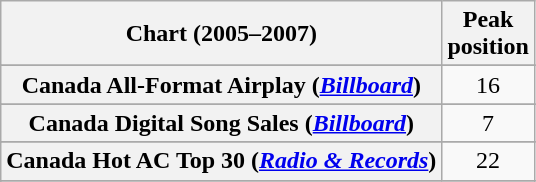<table class="wikitable sortable plainrowheaders" style="text-align:center">
<tr>
<th>Chart (2005–2007)</th>
<th>Peak<br>position</th>
</tr>
<tr>
</tr>
<tr>
</tr>
<tr>
</tr>
<tr>
</tr>
<tr>
</tr>
<tr>
<th scope="row">Canada All-Format Airplay (<em><a href='#'>Billboard</a></em>)</th>
<td>16</td>
</tr>
<tr>
</tr>
<tr>
<th scope="row">Canada Digital Song Sales (<em><a href='#'>Billboard</a></em>)</th>
<td>7</td>
</tr>
<tr>
</tr>
<tr>
<th scope="row">Canada Hot AC Top 30 (<em><a href='#'>Radio & Records</a></em>)</th>
<td>22</td>
</tr>
<tr>
</tr>
<tr>
</tr>
<tr>
</tr>
<tr>
</tr>
<tr>
</tr>
<tr>
</tr>
<tr>
</tr>
<tr>
</tr>
<tr>
</tr>
<tr>
</tr>
<tr>
</tr>
<tr>
</tr>
<tr>
</tr>
<tr>
</tr>
</table>
